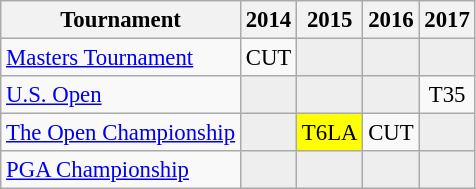<table class="wikitable" style="font-size:95%;text-align:center;">
<tr>
<th>Tournament</th>
<th>2014</th>
<th>2015</th>
<th>2016</th>
<th>2017</th>
</tr>
<tr>
<td align=left><a href='#'>Masters Tournament</a></td>
<td>CUT</td>
<td style="background:#eeeeee;"></td>
<td style="background:#eeeeee;"></td>
<td style="background:#eeeeee;"></td>
</tr>
<tr>
<td align=left><a href='#'>U.S. Open</a></td>
<td style="background:#eeeeee;"></td>
<td style="background:#eeeeee;"></td>
<td style="background:#eeeeee;"></td>
<td>T35</td>
</tr>
<tr>
<td align=left><a href='#'>The Open Championship</a></td>
<td style="background:#eeeeee;"></td>
<td style="background:yellow;">T6<span>LA</span></td>
<td>CUT</td>
<td style="background:#eeeeee;"></td>
</tr>
<tr>
<td align=left><a href='#'>PGA Championship</a></td>
<td style="background:#eeeeee;"></td>
<td style="background:#eeeeee;"></td>
<td style="background:#eeeeee;"></td>
<td style="background:#eeeeee;"></td>
</tr>
</table>
